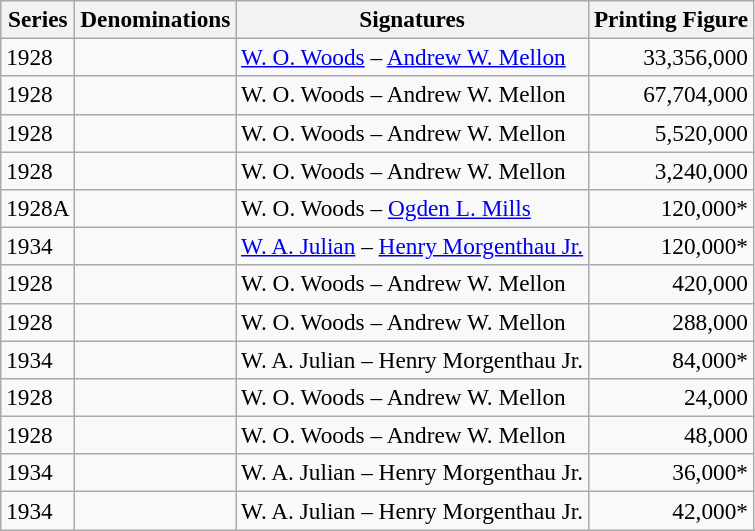<table class="wikitable" style="font-size:97%;">
<tr>
<th>Series</th>
<th>Denominations</th>
<th>Signatures</th>
<th>Printing Figure</th>
</tr>
<tr>
<td>1928</td>
<td></td>
<td><a href='#'>W. O. Woods</a> – <a href='#'>Andrew W. Mellon</a></td>
<td align="right">33,356,000</td>
</tr>
<tr>
<td>1928</td>
<td></td>
<td>W. O. Woods – Andrew W. Mellon</td>
<td align="right">67,704,000</td>
</tr>
<tr>
<td>1928</td>
<td></td>
<td>W. O. Woods – Andrew W. Mellon</td>
<td align="right">5,520,000</td>
</tr>
<tr>
<td>1928</td>
<td></td>
<td>W. O. Woods – Andrew W. Mellon</td>
<td align="right">3,240,000</td>
</tr>
<tr>
<td>1928A</td>
<td></td>
<td>W. O. Woods – <a href='#'>Ogden L. Mills</a></td>
<td align="right">120,000*</td>
</tr>
<tr>
<td>1934</td>
<td></td>
<td><a href='#'>W. A. Julian</a> – <a href='#'>Henry Morgenthau Jr.</a></td>
<td align="right">120,000*</td>
</tr>
<tr>
<td>1928</td>
<td></td>
<td>W. O. Woods – Andrew W. Mellon</td>
<td align="right">420,000</td>
</tr>
<tr>
<td>1928</td>
<td></td>
<td>W. O. Woods – Andrew W. Mellon</td>
<td align="right">288,000</td>
</tr>
<tr>
<td>1934</td>
<td></td>
<td>W. A. Julian – Henry Morgenthau Jr.</td>
<td align="right">84,000*</td>
</tr>
<tr>
<td>1928</td>
<td></td>
<td>W. O. Woods – Andrew W. Mellon</td>
<td align="right">24,000</td>
</tr>
<tr>
<td>1928</td>
<td></td>
<td>W. O. Woods – Andrew W. Mellon</td>
<td align="right">48,000</td>
</tr>
<tr>
<td>1934</td>
<td></td>
<td>W. A. Julian – Henry Morgenthau Jr.</td>
<td align="right">36,000*</td>
</tr>
<tr>
<td>1934</td>
<td></td>
<td>W. A. Julian – Henry Morgenthau Jr.</td>
<td align="right">42,000*</td>
</tr>
</table>
